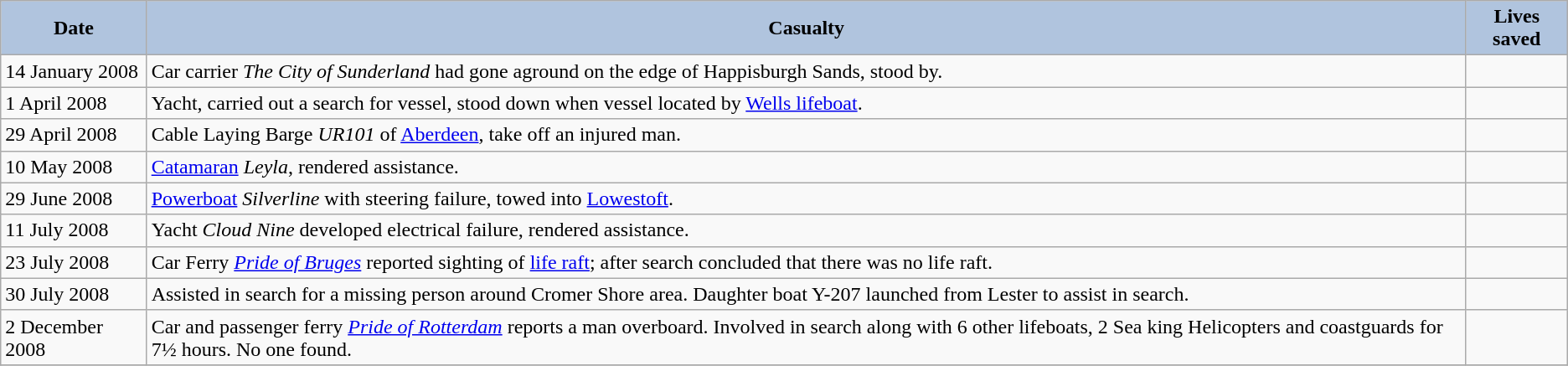<table class="wikitable">
<tr>
<th style="text-align: center; background: LightSteelBlue">Date</th>
<th style="text-align: center; background: LightSteelBlue">Casualty</th>
<th style="text-align: center; background: LightSteelBlue">Lives saved</th>
</tr>
<tr>
<td>14 January 2008</td>
<td>Car carrier <em>The City of Sunderland</em> had gone aground on the edge of Happisburgh Sands, stood by.</td>
</tr>
<tr>
<td>1 April 2008</td>
<td>Yacht, carried out a search for vessel, stood down when vessel located by <a href='#'>Wells lifeboat</a>.</td>
<td></td>
</tr>
<tr>
<td>29 April 2008</td>
<td>Cable Laying Barge <em>UR101</em> of <a href='#'>Aberdeen</a>, take off an injured man.</td>
<td></td>
</tr>
<tr>
<td>10 May 2008</td>
<td><a href='#'>Catamaran</a> <em>Leyla</em>, rendered assistance.</td>
<td></td>
</tr>
<tr>
<td>29 June 2008</td>
<td><a href='#'>Powerboat</a> <em>Silverline</em> with steering failure, towed into <a href='#'>Lowestoft</a>.</td>
<td></td>
</tr>
<tr>
<td>11 July 2008</td>
<td>Yacht <em>Cloud Nine</em> developed electrical failure, rendered assistance.</td>
<td></td>
</tr>
<tr>
<td>23 July 2008</td>
<td>Car Ferry <em><a href='#'>Pride of Bruges</a></em> reported sighting of <a href='#'>life raft</a>; after search concluded that there was no life raft.</td>
<td></td>
</tr>
<tr>
<td>30 July 2008</td>
<td>Assisted in search for a missing person around Cromer Shore area. Daughter boat Y-207 launched from Lester to assist in search.</td>
<td></td>
</tr>
<tr>
<td>2 December 2008</td>
<td>Car and passenger ferry <a href='#'><em>Pride of Rotterdam</em></a> reports a man overboard. Involved in search along with 6 other lifeboats, 2 Sea king Helicopters and coastguards for 7½ hours. No one found.</td>
<td></td>
</tr>
<tr>
</tr>
</table>
